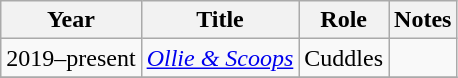<table class="wikitable sortable plainrowheaders" style="white-space:nowrap">
<tr>
<th>Year</th>
<th>Title</th>
<th>Role</th>
<th>Notes</th>
</tr>
<tr>
<td>2019–present</td>
<td><em><a href='#'>Ollie & Scoops</a></em></td>
<td>Cuddles</td>
<td></td>
</tr>
<tr>
</tr>
</table>
